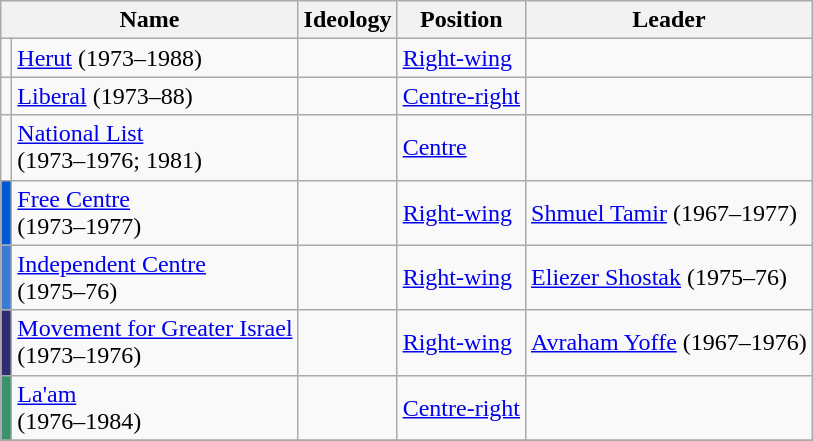<table class=wikitable>
<tr>
<th colspan=2>Name</th>
<th>Ideology</th>
<th>Position</th>
<th>Leader</th>
</tr>
<tr>
<td bgcolor=></td>
<td><a href='#'>Herut</a> (1973–1988)</td>
<td></td>
<td><a href='#'>Right-wing</a></td>
<td></td>
</tr>
<tr>
<td bgcolor=></td>
<td><a href='#'>Liberal</a> (1973–88)</td>
<td></td>
<td><a href='#'>Centre-right</a></td>
<td></td>
</tr>
<tr>
<td bgcolor=></td>
<td><a href='#'>National List</a><br>(1973–1976; 1981)</td>
<td></td>
<td><a href='#'>Centre</a></td>
<td></td>
</tr>
<tr>
<td bgcolor=#0058D5></td>
<td><a href='#'>Free Centre</a><br>(1973–1977)</td>
<td></td>
<td><a href='#'>Right-wing</a></td>
<td><a href='#'>Shmuel Tamir</a> (1967–1977)</td>
</tr>
<tr>
<td bgcolor=#3D7BD3></td>
<td><a href='#'>Independent Centre</a><br>(1975–76)</td>
<td></td>
<td><a href='#'>Right-wing</a></td>
<td><a href='#'>Eliezer Shostak</a> (1975–76)</td>
</tr>
<tr>
<td bgcolor=#2E2D6F></td>
<td><a href='#'>Movement for Greater Israel</a><br>(1973–1976)</td>
<td></td>
<td><a href='#'>Right-wing</a></td>
<td><a href='#'>Avraham Yoffe</a> (1967–1976)</td>
</tr>
<tr>
<td bgcolor=#3B9169></td>
<td><a href='#'>La'am</a><br>(1976–1984)</td>
<td></td>
<td><a href='#'>Centre-right</a></td>
<td></td>
</tr>
<tr>
</tr>
</table>
